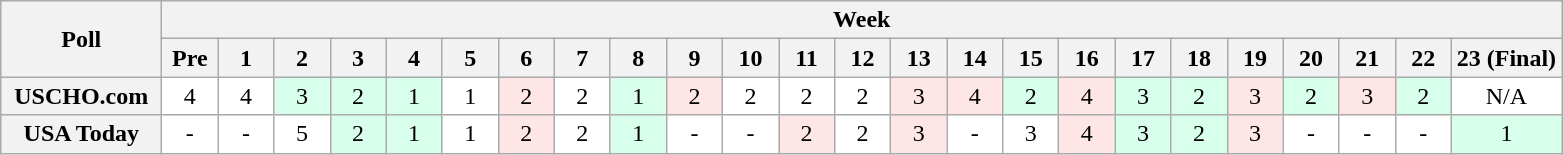<table class="wikitable" style="white-space:nowrap;">
<tr>
<th scope="col" width="100" rowspan="2">Poll</th>
<th colspan="25">Week</th>
</tr>
<tr>
<th scope="col" width="30">Pre</th>
<th scope="col" width="30">1</th>
<th scope="col" width="30">2</th>
<th scope="col" width="30">3</th>
<th scope="col" width="30">4</th>
<th scope="col" width="30">5</th>
<th scope="col" width="30">6</th>
<th scope="col" width="30">7</th>
<th scope="col" width="30">8</th>
<th scope="col" width="30">9</th>
<th scope="col" width="30">10</th>
<th scope="col" width="30">11</th>
<th scope="col" width="30">12</th>
<th scope="col" width="30">13</th>
<th scope="col" width="30">14</th>
<th scope="col" width="30">15</th>
<th scope="col" width="30">16</th>
<th scope="col" width="30">17</th>
<th scope="col" width="30">18</th>
<th scope="col" width="30">19</th>
<th scope="col" width="30">20</th>
<th scope="col" width="30">21</th>
<th scope="col" width="30">22</th>
<th scope="col" width="30">23 (Final)</th>
</tr>
<tr style="text-align:center;">
<th>USCHO.com</th>
<td bgcolor=FFFFFF>4</td>
<td bgcolor=FFFFFF>4</td>
<td bgcolor=D8FFEB>3</td>
<td bgcolor=D8FFEB>2</td>
<td bgcolor=D8FFEB>1</td>
<td bgcolor=FFFFFF>1</td>
<td bgcolor=FFE6E6>2</td>
<td bgcolor=FFFFFF>2</td>
<td bgcolor=D8FFEB>1</td>
<td bgcolor=FFE6E6>2</td>
<td bgcolor=FFFFFF>2</td>
<td bgcolor=FFFFFF>2</td>
<td bgcolor=FFFFFF>2</td>
<td bgcolor=FFE6E6>3</td>
<td bgcolor=FFE6E6>4</td>
<td bgcolor=D8FFEB>2</td>
<td bgcolor=FFE6E6>4</td>
<td bgcolor=D8FFEB>3</td>
<td bgcolor=D8FFEB>2</td>
<td bgcolor=FFE6E6>3</td>
<td bgcolor=D8FFEB>2</td>
<td bgcolor=FFE6E6>3</td>
<td bgcolor=D8FFEB>2</td>
<td bgcolor=FFFFFF>N/A</td>
</tr>
<tr style="text-align:center;">
<th>USA Today</th>
<td bgcolor=FFFFFF>-</td>
<td bgcolor=FFFFFF>-</td>
<td bgcolor=FFFFFF>5</td>
<td bgcolor=D8FFEB>2</td>
<td bgcolor=D8FFEB>1</td>
<td bgcolor=FFFFFF>1</td>
<td bgcolor=FFE6E6>2</td>
<td bgcolor=FFFFFF>2</td>
<td bgcolor=D8FFEB>1</td>
<td bgcolor=FFFFFF>-</td>
<td bgcolor=FFFFFF>-</td>
<td bgcolor=FFE6E6>2</td>
<td bgcolor=FFFFFF>2</td>
<td bgcolor=FFE6E6>3</td>
<td bgcolor=FFFFFF>-</td>
<td bgcolor=FFFFFF>3</td>
<td bgcolor=FFE6E6>4</td>
<td bgcolor=D8FFEB>3</td>
<td bgcolor=D8FFEB>2</td>
<td bgcolor=FFE6E6>3</td>
<td bgcolor=FFFFFF>-</td>
<td bgcolor=FFFFFF>-</td>
<td bgcolor=FFFFFF>-</td>
<td bgcolor=D8FFEB>1</td>
</tr>
</table>
